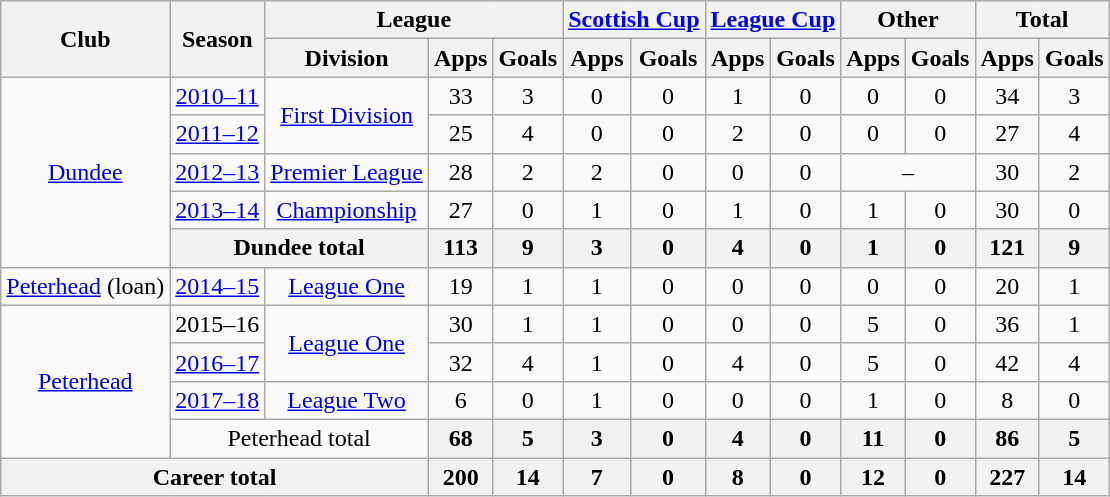<table class="wikitable" style="text-align: center">
<tr>
<th rowspan="2">Club</th>
<th rowspan="2">Season</th>
<th colspan="3">League</th>
<th colspan="2"><a href='#'>Scottish Cup</a></th>
<th colspan="2"><a href='#'>League Cup</a></th>
<th colspan="2">Other</th>
<th colspan="2">Total</th>
</tr>
<tr>
<th>Division</th>
<th>Apps</th>
<th>Goals</th>
<th>Apps</th>
<th>Goals</th>
<th>Apps</th>
<th>Goals</th>
<th>Apps</th>
<th>Goals</th>
<th>Apps</th>
<th>Goals</th>
</tr>
<tr>
<td rowspan="5"><a href='#'>Dundee</a></td>
<td><a href='#'>2010–11</a></td>
<td rowspan="2"><a href='#'>First Division</a></td>
<td>33</td>
<td>3</td>
<td>0</td>
<td>0</td>
<td>1</td>
<td>0</td>
<td>0</td>
<td>0</td>
<td>34</td>
<td>3</td>
</tr>
<tr>
<td><a href='#'>2011–12</a></td>
<td>25</td>
<td>4</td>
<td>0</td>
<td>0</td>
<td>2</td>
<td>0</td>
<td>0</td>
<td>0</td>
<td>27</td>
<td>4</td>
</tr>
<tr>
<td><a href='#'>2012–13</a></td>
<td><a href='#'>Premier League</a></td>
<td>28</td>
<td>2</td>
<td>2</td>
<td>0</td>
<td>0</td>
<td>0</td>
<td colspan="2">–</td>
<td>30</td>
<td>2</td>
</tr>
<tr>
<td><a href='#'>2013–14</a></td>
<td><a href='#'>Championship</a></td>
<td>27</td>
<td>0</td>
<td>1</td>
<td>0</td>
<td>1</td>
<td>0</td>
<td>1</td>
<td>0</td>
<td>30</td>
<td>0</td>
</tr>
<tr>
<th colspan="2">Dundee total</th>
<th>113</th>
<th>9</th>
<th>3</th>
<th>0</th>
<th>4</th>
<th>0</th>
<th>1</th>
<th>0</th>
<th>121</th>
<th>9</th>
</tr>
<tr>
<td><a href='#'>Peterhead</a> (loan)</td>
<td><a href='#'>2014–15</a></td>
<td><a href='#'>League One</a></td>
<td>19</td>
<td>1</td>
<td>1</td>
<td>0</td>
<td>0</td>
<td>0</td>
<td>0</td>
<td>0</td>
<td>20</td>
<td>1</td>
</tr>
<tr>
<td rowspan="4"><a href='#'>Peterhead</a></td>
<td>2015–16</td>
<td rowspan="2"><a href='#'>League One</a></td>
<td>30</td>
<td>1</td>
<td>1</td>
<td>0</td>
<td>0</td>
<td>0</td>
<td>5</td>
<td>0</td>
<td>36</td>
<td>1</td>
</tr>
<tr>
<td><a href='#'>2016–17</a></td>
<td>32</td>
<td>4</td>
<td>1</td>
<td>0</td>
<td>4</td>
<td>0</td>
<td>5</td>
<td>0</td>
<td>42</td>
<td>4</td>
</tr>
<tr>
<td><a href='#'>2017–18</a></td>
<td><a href='#'>League Two</a></td>
<td>6</td>
<td>0</td>
<td>1</td>
<td>0</td>
<td>0</td>
<td>0</td>
<td>1</td>
<td>0</td>
<td>8</td>
<td>0</td>
</tr>
<tr>
<td colspan="2">Peterhead total</td>
<th>68</th>
<th>5</th>
<th>3</th>
<th>0</th>
<th>4</th>
<th>0</th>
<th>11</th>
<th>0</th>
<th>86</th>
<th>5</th>
</tr>
<tr>
<th colspan="3">Career total</th>
<th>200</th>
<th>14</th>
<th>7</th>
<th>0</th>
<th>8</th>
<th>0</th>
<th>12</th>
<th>0</th>
<th>227</th>
<th>14</th>
</tr>
</table>
